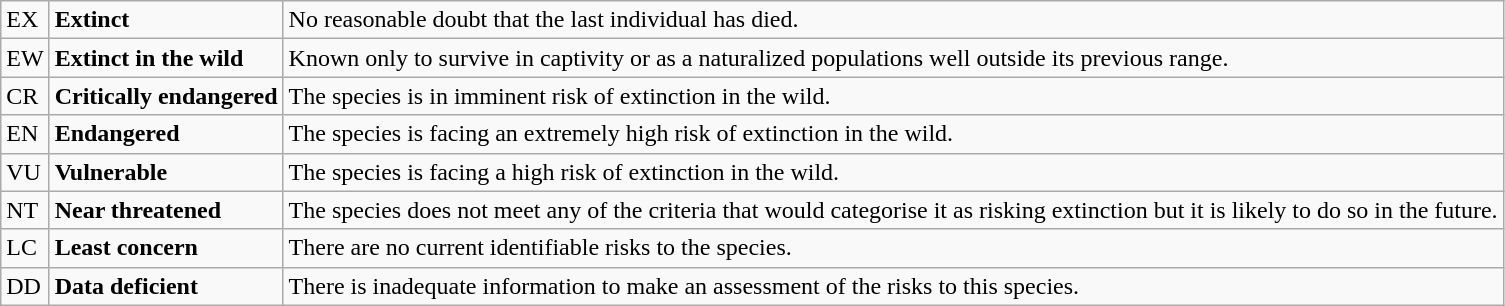<table class="wikitable" style="text-align:left">
<tr>
<td>EX</td>
<td><strong>Extinct</strong></td>
<td>No reasonable doubt that the last individual has died.</td>
</tr>
<tr>
<td>EW</td>
<td><strong>Extinct in the wild</strong></td>
<td>Known only to survive in captivity or as a naturalized populations well outside its previous range.</td>
</tr>
<tr>
<td>CR</td>
<td><strong>Critically endangered</strong></td>
<td>The species is in imminent risk of extinction in the wild.</td>
</tr>
<tr>
<td>EN</td>
<td><strong>Endangered</strong></td>
<td>The species is facing an extremely high risk of extinction in the wild.</td>
</tr>
<tr>
<td>VU</td>
<td><strong>Vulnerable</strong></td>
<td>The species is facing a high risk of extinction in the wild.</td>
</tr>
<tr>
<td>NT</td>
<td><strong>Near threatened</strong></td>
<td>The species does not meet any of the criteria that would categorise it as risking extinction but it is likely to do so in the future.</td>
</tr>
<tr>
<td>LC</td>
<td><strong>Least concern</strong></td>
<td>There are no current identifiable risks to the species.</td>
</tr>
<tr>
<td>DD</td>
<td><strong>Data deficient</strong></td>
<td>There is inadequate information to make an assessment of the risks to this species.</td>
</tr>
</table>
